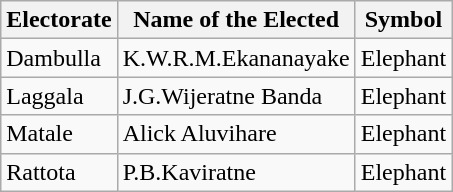<table class="wikitable" border="1">
<tr>
<th>Electorate</th>
<th>Name of the Elected</th>
<th>Symbol</th>
</tr>
<tr>
<td>Dambulla</td>
<td>K.W.R.M.Ekananayake</td>
<td>Elephant</td>
</tr>
<tr>
<td>Laggala</td>
<td>J.G.Wijeratne Banda</td>
<td>Elephant</td>
</tr>
<tr>
<td>Matale</td>
<td>Alick Aluvihare</td>
<td>Elephant</td>
</tr>
<tr>
<td>Rattota</td>
<td>P.B.Kaviratne</td>
<td>Elephant</td>
</tr>
</table>
